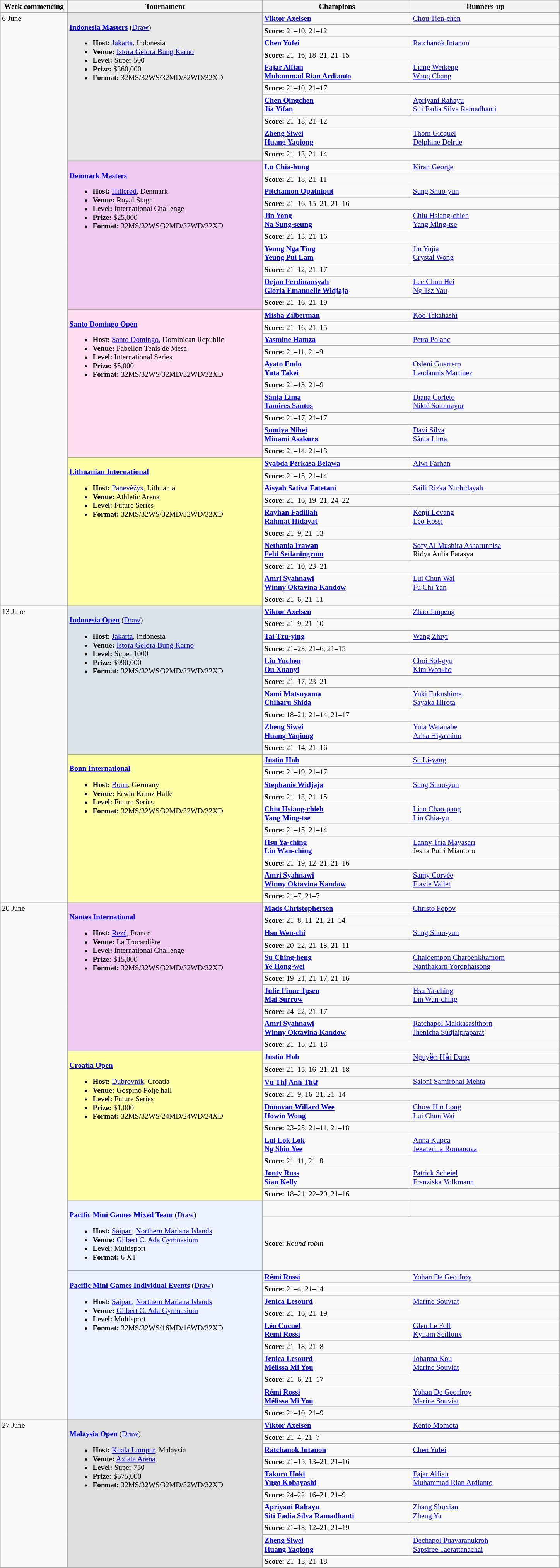<table class="wikitable" style="font-size:80%">
<tr>
<th width="110">Week commencing</th>
<th width="330">Tournament</th>
<th width="250">Champions</th>
<th width="250">Runners-up</th>
</tr>
<tr valign="top">
<td rowspan="40">6 June</td>
<td bgcolor="#E9E9E9" rowspan="10"><br><strong><a href='#'>Indonesia Masters</a></strong> (<a href='#'>Draw</a>)<ul><li><strong>Host:</strong> <a href='#'>Jakarta</a>, Indonesia</li><li><strong>Venue:</strong> <a href='#'>Istora Gelora Bung Karno</a></li><li><strong>Level:</strong> Super 500</li><li><strong>Prize:</strong> $360,000</li><li><strong>Format:</strong> 32MS/32WS/32MD/32WD/32XD</li></ul></td>
<td><strong> <a href='#'>Viktor Axelsen</a></strong></td>
<td> <a href='#'>Chou Tien-chen</a></td>
</tr>
<tr>
<td colspan="2"><strong>Score:</strong> 21–10, 21–12</td>
</tr>
<tr valign="top">
<td><strong> <a href='#'>Chen Yufei</a></strong></td>
<td> <a href='#'>Ratchanok Intanon</a></td>
</tr>
<tr>
<td colspan="2"><strong>Score:</strong> 21–16, 18–21, 21–15</td>
</tr>
<tr valign="top">
<td><strong> <a href='#'>Fajar Alfian</a><br> <a href='#'>Muhammad Rian Ardianto</a></strong></td>
<td> <a href='#'>Liang Weikeng</a><br> <a href='#'>Wang Chang</a></td>
</tr>
<tr>
<td colspan="2"><strong>Score:</strong> 21–10, 21–17</td>
</tr>
<tr valign="top">
<td><strong> <a href='#'>Chen Qingchen</a><br> <a href='#'>Jia Yifan</a></strong></td>
<td> <a href='#'>Apriyani Rahayu</a><br> <a href='#'>Siti Fadia Silva Ramadhanti</a></td>
</tr>
<tr>
<td colspan="2"><strong>Score:</strong> 21–18, 21–12</td>
</tr>
<tr valign="top">
<td><strong> <a href='#'>Zheng Siwei</a><br> <a href='#'>Huang Yaqiong</a></strong></td>
<td> <a href='#'>Thom Gicquel</a><br> <a href='#'>Delphine Delrue</a></td>
</tr>
<tr>
<td colspan="2"><strong>Score:</strong> 21–13, 21–14</td>
</tr>
<tr valign="top">
<td bgcolor="#F0CAF0" rowspan="10"><br><strong><a href='#'>Denmark Masters</a></strong><ul><li><strong>Host:</strong> <a href='#'>Hillerød</a>, Denmark</li><li><strong>Venue:</strong> Royal Stage</li><li><strong>Level:</strong> International Challenge</li><li><strong>Prize:</strong> $25,000</li><li><strong>Format:</strong> 32MS/32WS/32MD/32WD/32XD</li></ul></td>
<td><strong> <a href='#'>Lu Chia-hung</a></strong></td>
<td> <a href='#'>Kiran George</a></td>
</tr>
<tr>
<td colspan="2"><strong>Score:</strong> 21–18, 21–11</td>
</tr>
<tr valign="top">
<td><strong> <a href='#'>Pitchamon Opatniput</a></strong></td>
<td> <a href='#'>Sung Shuo-yun</a></td>
</tr>
<tr>
<td colspan="2"><strong>Score:</strong> 21–16, 15–21, 21–16</td>
</tr>
<tr valign="top">
<td><strong> <a href='#'>Jin Yong</a><br> <a href='#'>Na Sung-seung</a></strong></td>
<td> <a href='#'>Chiu Hsiang-chieh</a><br> <a href='#'>Yang Ming-tse</a></td>
</tr>
<tr>
<td colspan="2"><strong>Score:</strong> 21–13, 21–16</td>
</tr>
<tr valign="top">
<td><strong> <a href='#'>Yeung Nga Ting</a><br> <a href='#'>Yeung Pui Lam</a></strong></td>
<td> <a href='#'>Jin Yujia</a><br> <a href='#'>Crystal Wong</a></td>
</tr>
<tr>
<td colspan="2"><strong>Score:</strong> 21–12, 21–17</td>
</tr>
<tr valign="top">
<td><strong> <a href='#'>Dejan Ferdinansyah</a><br> <a href='#'>Gloria Emanuelle Widjaja</a></strong></td>
<td> <a href='#'>Lee Chun Hei</a><br> <a href='#'>Ng Tsz Yau</a></td>
</tr>
<tr>
<td colspan="2"><strong>Score:</strong> 21–16, 21–19</td>
</tr>
<tr valign="top">
<td bgcolor="#FFDDF1" rowspan="10"><br><strong><a href='#'>Santo Domingo Open</a></strong><ul><li><strong>Host:</strong> <a href='#'>Santo Domingo</a>, Dominican Republic</li><li><strong>Venue:</strong> Pabellon Tenis de Mesa</li><li><strong>Level:</strong> International Series</li><li><strong>Prize:</strong> $5,000</li><li><strong>Format:</strong> 32MS/32WS/32MD/32WD/32XD</li></ul></td>
<td><strong> <a href='#'>Misha Zilberman</a></strong></td>
<td> <a href='#'>Koo Takahashi</a></td>
</tr>
<tr>
<td colspan="2"><strong>Score:</strong> 21–16, 21–15</td>
</tr>
<tr valign="top">
<td><strong> <a href='#'>Yasmine Hamza</a></strong></td>
<td> <a href='#'>Petra Polanc</a></td>
</tr>
<tr>
<td colspan="2"><strong>Score:</strong> 21–11, 21–9</td>
</tr>
<tr valign="top">
<td><strong> <a href='#'>Ayato Endo</a><br> <a href='#'>Yuta Takei</a></strong></td>
<td> <a href='#'>Osleni Guerrero</a><br> <a href='#'>Leodannis Martinez</a></td>
</tr>
<tr>
<td colspan="2"><strong>Score:</strong> 21–13, 21–9</td>
</tr>
<tr valign="top">
<td><strong> <a href='#'>Sânia Lima</a><br> <a href='#'>Tamires Santos</a></strong></td>
<td> <a href='#'>Diana Corleto</a><br> <a href='#'>Nikté Sotomayor</a></td>
</tr>
<tr>
<td colspan="2"><strong>Score:</strong> 21–17, 21–17</td>
</tr>
<tr valign="top">
<td><strong> <a href='#'>Sumiya Nihei</a><br> <a href='#'>Minami Asakura</a></strong></td>
<td> <a href='#'>Davi Silva</a><br> <a href='#'>Sânia Lima</a></td>
</tr>
<tr>
<td colspan="2"><strong>Score:</strong> 21–14, 21–13</td>
</tr>
<tr valign="top">
<td bgcolor="#FFFFA8" rowspan="10"><br><strong><a href='#'>Lithuanian International</a></strong><ul><li><strong>Host:</strong> <a href='#'>Panevėžys</a>, Lithuania</li><li><strong>Venue:</strong> Athletic Arena</li><li><strong>Level:</strong> Future Series</li><li><strong>Format:</strong> 32MS/32WS/32MD/32WD/32XD</li></ul></td>
<td><strong> <a href='#'>Syabda Perkasa Belawa</a></strong></td>
<td> <a href='#'>Alwi Farhan</a></td>
</tr>
<tr>
<td colspan="2"><strong>Score:</strong> 21–15, 21–14</td>
</tr>
<tr valign="top">
<td><strong> <a href='#'>Aisyah Sativa Fatetani</a></strong></td>
<td> <a href='#'>Saifi Rizka Nurhidayah</a></td>
</tr>
<tr>
<td colspan="2"><strong>Score:</strong> 21–16, 19–21, 24–22</td>
</tr>
<tr valign="top">
<td><strong> <a href='#'>Rayhan Fadillah</a><br> <a href='#'>Rahmat Hidayat</a></strong></td>
<td> <a href='#'>Kenji Lovang</a><br> <a href='#'>Léo Rossi</a></td>
</tr>
<tr>
<td colspan="2"><strong>Score:</strong> 21–9, 21–13</td>
</tr>
<tr valign="top">
<td><strong> <a href='#'>Nethania Irawan</a><br> <a href='#'>Febi Setianingrum</a></strong></td>
<td> <a href='#'>Sofy Al Mushira Asharunnisa</a><br> Ridya Aulia Fatasya</td>
</tr>
<tr>
<td colspan="2"><strong>Score:</strong> 21–10, 23–21</td>
</tr>
<tr valign="top">
<td><strong> <a href='#'>Amri Syahnawi</a><br> <a href='#'>Winny Oktavina Kandow</a></strong></td>
<td> <a href='#'>Lui Chun Wai</a><br> <a href='#'>Fu Chi Yan</a></td>
</tr>
<tr>
<td colspan="2"><strong>Score:</strong> 21–6, 21–11</td>
</tr>
<tr valign="top">
<td rowspan="20">13 June</td>
<td rowspan="10" bgcolor="#DAE4EA"><br><strong><a href='#'>Indonesia Open</a></strong> (<a href='#'>Draw</a>)<ul><li><strong>Host:</strong> <a href='#'>Jakarta</a>, Indonesia</li><li><strong>Venue:</strong> <a href='#'>Istora Gelora Bung Karno</a></li><li><strong>Level:</strong> Super 1000</li><li><strong>Prize:</strong> $990,000</li><li><strong>Format:</strong> 32MS/32WS/32MD/32WD/32XD</li></ul></td>
<td><strong> <a href='#'>Viktor Axelsen</a></strong></td>
<td> <a href='#'>Zhao Junpeng</a></td>
</tr>
<tr>
<td colspan="2"><strong>Score:</strong> 21–9, 21–10</td>
</tr>
<tr valign="top">
<td><strong> <a href='#'>Tai Tzu-ying</a></strong></td>
<td> <a href='#'>Wang Zhiyi</a></td>
</tr>
<tr>
<td colspan="2"><strong>Score:</strong> 21–23, 21–6, 21–15</td>
</tr>
<tr valign="top">
<td><strong> <a href='#'>Liu Yuchen</a><br> <a href='#'>Ou Xuanyi</a></strong></td>
<td> <a href='#'>Choi Sol-gyu</a><br> <a href='#'>Kim Won-ho</a></td>
</tr>
<tr>
<td colspan="2"><strong>Score:</strong> 21–17, 23–21</td>
</tr>
<tr valign="top">
<td><strong> <a href='#'>Nami Matsuyama</a><br> <a href='#'>Chiharu Shida</a></strong></td>
<td> <a href='#'>Yuki Fukushima</a><br> <a href='#'>Sayaka Hirota</a></td>
</tr>
<tr>
<td colspan="2"><strong>Score:</strong> 18–21, 21–14, 21–17</td>
</tr>
<tr valign="top">
<td><strong> <a href='#'>Zheng Siwei</a><br> <a href='#'>Huang Yaqiong</a></strong></td>
<td> <a href='#'>Yuta Watanabe</a><br> <a href='#'>Arisa Higashino</a></td>
</tr>
<tr>
<td colspan="2"><strong>Score:</strong> 21–14, 21–16</td>
</tr>
<tr valign="top">
<td bgcolor="#FFFFA8" rowspan="10"><br><strong><a href='#'>Bonn International</a></strong><ul><li><strong>Host:</strong> <a href='#'>Bonn</a>, Germany</li><li><strong>Venue:</strong> Erwin Kranz Halle</li><li><strong>Level:</strong> Future Series</li><li><strong>Format:</strong> 32MS/32WS/32MD/32WD/32XD</li></ul></td>
<td><strong> <a href='#'>Justin Hoh</a></strong></td>
<td> <a href='#'>Su Li-yang</a></td>
</tr>
<tr>
<td colspan="2"><strong>Score:</strong> 21–19, 21–17</td>
</tr>
<tr valign="top">
<td><strong> <a href='#'>Stephanie Widjaja</a></strong></td>
<td> <a href='#'>Sung Shuo-yun</a></td>
</tr>
<tr>
<td colspan="2"><strong>Score:</strong> 21–18, 21–15</td>
</tr>
<tr valign="top">
<td><strong> <a href='#'>Chiu Hsiang-chieh</a><br> <a href='#'>Yang Ming-tse</a></strong></td>
<td> <a href='#'>Liao Chao-pang</a><br> <a href='#'>Lin Chia-yu</a></td>
</tr>
<tr>
<td colspan="2"><strong>Score:</strong> 21–15, 21–14</td>
</tr>
<tr valign="top">
<td><strong> <a href='#'>Hsu Ya-ching</a><br> <a href='#'>Lin Wan-ching</a></strong></td>
<td> <a href='#'>Lanny Tria Mayasari</a><br> Jesita Putri Miantoro</td>
</tr>
<tr>
<td colspan="2"><strong>Score:</strong> 21–19, 12–21, 21–16</td>
</tr>
<tr valign="top">
<td><strong> <a href='#'>Amri Syahnawi</a><br> <a href='#'>Winny Oktavina Kandow</a></strong></td>
<td> <a href='#'>Samy Corvée</a><br> <a href='#'>Flavie Vallet</a></td>
</tr>
<tr>
<td colspan="2"><strong>Score:</strong> 21–7, 21–7</td>
</tr>
<tr valign="top">
<td rowspan="32">20 June</td>
<td bgcolor="#F0CAF0" rowspan="10"><br><strong><a href='#'>Nantes International</a></strong><ul><li><strong>Host:</strong> <a href='#'>Rezé</a>, France</li><li><strong>Venue:</strong> La Trocardière</li><li><strong>Level:</strong> International Challenge</li><li><strong>Prize:</strong> $15,000</li><li><strong>Format:</strong> 32MS/32WS/32MD/32WD/32XD</li></ul></td>
<td><strong> <a href='#'>Mads Christophersen</a></strong></td>
<td> <a href='#'>Christo Popov</a></td>
</tr>
<tr>
<td colspan="2"><strong>Score:</strong> 21–8, 11–21, 21–14</td>
</tr>
<tr valign="top">
<td><strong> <a href='#'>Hsu Wen-chi</a></strong></td>
<td> <a href='#'>Sung Shuo-yun</a></td>
</tr>
<tr>
<td colspan="2"><strong>Score:</strong> 20–22, 21–18, 21–11</td>
</tr>
<tr valign="top">
<td><strong> <a href='#'>Su Ching-heng</a><br> <a href='#'>Ye Hong-wei</a></strong></td>
<td> <a href='#'>Chaloempon Charoenkitamorn</a><br> <a href='#'>Nanthakarn Yordphaisong</a></td>
</tr>
<tr>
<td colspan="2"><strong>Score:</strong> 19–21, 21–17, 21–16</td>
</tr>
<tr valign="top">
<td><strong> <a href='#'>Julie Finne-Ipsen</a><br> <a href='#'>Mai Surrow</a></strong></td>
<td> <a href='#'>Hsu Ya-ching</a><br> <a href='#'>Lin Wan-ching</a></td>
</tr>
<tr>
<td colspan="2"><strong>Score:</strong> 24–22, 21–17</td>
</tr>
<tr valign="top">
<td><strong> <a href='#'>Amri Syahnawi</a><br> <a href='#'>Winny Oktavina Kandow</a></strong></td>
<td> <a href='#'>Ratchapol Makkasasithorn</a><br> <a href='#'>Jhenicha Sudjaipraparat</a></td>
</tr>
<tr>
<td colspan="2"><strong>Score:</strong> 21–15, 21–18</td>
</tr>
<tr valign="top">
<td bgcolor="#FFFFA8" rowspan="10"><br><strong><a href='#'>Croatia Open</a></strong><ul><li><strong>Host:</strong> <a href='#'>Dubrovnik</a>, Croatia</li><li><strong>Venue:</strong> Gospino Polje hall</li><li><strong>Level:</strong> Future Series</li><li><strong>Prize:</strong> $1,000</li><li><strong>Format:</strong> 32MS/32WS/24MD/24WD/24XD</li></ul></td>
<td><strong> <a href='#'>Justin Hoh</a></strong></td>
<td> <a href='#'>Nguyễn Hải Đang</a></td>
</tr>
<tr>
<td colspan="2"><strong>Score:</strong> 21–15, 16–21, 21–18</td>
</tr>
<tr valign="top">
<td><strong> <a href='#'>Vũ Thị Anh Thư</a></strong></td>
<td> <a href='#'>Saloni Samirbhai Mehta</a></td>
</tr>
<tr>
<td colspan="2"><strong>Score:</strong> 21–9, 16–21, 21–14</td>
</tr>
<tr valign="top">
<td><strong> <a href='#'>Donovan Willard Wee</a><br> <a href='#'>Howin Wong</a></strong></td>
<td> <a href='#'>Chow Hin Long</a><br> <a href='#'>Lui Chun Wai</a></td>
</tr>
<tr>
<td colspan="2"><strong>Score:</strong> 23–25, 21–11, 21–18</td>
</tr>
<tr valign="top">
<td><strong> <a href='#'>Lui Lok Lok</a><br> <a href='#'>Ng Shiu Yee</a></strong></td>
<td> <a href='#'>Anna Kupca</a><br> <a href='#'>Jekaterina Romanova</a></td>
</tr>
<tr>
<td colspan="2"><strong>Score:</strong> 21–11, 21–8</td>
</tr>
<tr valign="top">
<td><strong> <a href='#'>Jonty Russ</a><br> <a href='#'>Sian Kelly</a></strong></td>
<td> <a href='#'>Patrick Scheiel</a><br> <a href='#'>Franziska Volkmann</a></td>
</tr>
<tr>
<td colspan="2"><strong>Score:</strong> 18–21, 22–20, 21–16</td>
</tr>
<tr valign="top">
<td bgcolor="#ECF2FF" rowspan="2"><br><strong><a href='#'>Pacific Mini Games Mixed Team</a></strong> (<a href='#'>Draw</a>)<ul><li><strong>Host:</strong> <a href='#'>Saipan</a>, <a href='#'>Northern Mariana Islands</a></li><li><strong>Venue:</strong> <a href='#'>Gilbert C. Ada Gymnasium</a></li><li><strong>Level:</strong> Multisport</li><li><strong>Format:</strong> 6 XT</li></ul></td>
<td><strong></strong></td>
<td></td>
</tr>
<tr>
<td colspan="2"><strong>Score:</strong> <em>Round robin</em></td>
</tr>
<tr valign="top">
<td bgcolor="#ECF2FF" rowspan="10"><br><strong><a href='#'>Pacific Mini Games Individual Events</a></strong> (<a href='#'>Draw</a>)<ul><li><strong>Host:</strong> <a href='#'>Saipan</a>, <a href='#'>Northern Mariana Islands</a></li><li><strong>Venue:</strong> <a href='#'>Gilbert C. Ada Gymnasium</a></li><li><strong>Level:</strong> Multisport</li><li><strong>Format:</strong> 32MS/32WS/16MD/16WD/32XD</li></ul></td>
<td><strong> <a href='#'>Rémi Rossi</a></strong></td>
<td> <a href='#'>Yohan De Geoffroy</a></td>
</tr>
<tr>
<td colspan="2"><strong>Score:</strong> 21–4, 21–14</td>
</tr>
<tr valign="top">
<td><strong> <a href='#'>Jenica Lesourd</a></strong></td>
<td> <a href='#'>Marine Souviat</a></td>
</tr>
<tr>
<td colspan="2"><strong>Score:</strong> 21–16, 21–19</td>
</tr>
<tr valign="top">
<td><strong> <a href='#'>Léo Cucuel</a><br> <a href='#'>Remi Rossi</a></strong></td>
<td> <a href='#'>Glen Le Foll</a><br> <a href='#'>Kyliam Scilloux</a></td>
</tr>
<tr>
<td colspan="2"><strong>Score:</strong> 21–18, 21–8</td>
</tr>
<tr valign="top">
<td><strong> <a href='#'>Jenica Lesourd</a><br> <a href='#'>Mélissa Mi You</a></strong></td>
<td> <a href='#'>Johanna Kou</a><br> <a href='#'>Marine Souviat</a></td>
</tr>
<tr>
<td colspan="2"><strong>Score:</strong> 21–6, 21–17</td>
</tr>
<tr valign="top">
<td><strong> <a href='#'>Rémi Rossi</a><br> <a href='#'>Mélissa Mi You</a></strong></td>
<td> <a href='#'>Yohan De Geoffroy</a><br> <a href='#'>Marine Souviat</a></td>
</tr>
<tr>
<td colspan="2"><strong>Score:</strong> 21–10, 21–9</td>
</tr>
<tr valign="top">
<td rowspan="10">27 June</td>
<td bgcolor="#DEDEDC" rowspan="10"><br><strong><a href='#'>Malaysia Open</a></strong> (<a href='#'>Draw</a>)<ul><li><strong>Host:</strong> <a href='#'>Kuala Lumpur</a>, Malaysia</li><li><strong>Venue:</strong> <a href='#'>Axiata Arena</a></li><li><strong>Level:</strong> Super 750</li><li><strong>Prize:</strong> $675,000</li><li><strong>Format:</strong> 32MS/32WS/32MD/32WD/32XD</li></ul></td>
<td><strong> <a href='#'>Viktor Axelsen</a></strong></td>
<td> <a href='#'>Kento Momota</a></td>
</tr>
<tr>
<td colspan="2"><strong>Score:</strong> 21–4, 21–7</td>
</tr>
<tr valign="top">
<td><strong> <a href='#'>Ratchanok Intanon</a></strong></td>
<td> <a href='#'>Chen Yufei</a></td>
</tr>
<tr>
<td colspan="2"><strong>Score:</strong> 21–15, 13–21, 21–16</td>
</tr>
<tr valign="top">
<td><strong> <a href='#'>Takuro Hoki</a><br> <a href='#'>Yugo Kobayashi</a></strong></td>
<td> <a href='#'>Fajar Alfian</a><br> <a href='#'>Muhammad Rian Ardianto</a></td>
</tr>
<tr>
<td colspan="2"><strong>Score:</strong> 24–22, 16–21, 21–9</td>
</tr>
<tr valign="top">
<td><strong> <a href='#'>Apriyani Rahayu</a><br> <a href='#'>Siti Fadia Silva Ramadhanti</a></strong></td>
<td> <a href='#'>Zhang Shuxian</a><br> <a href='#'>Zheng Yu</a></td>
</tr>
<tr>
<td colspan="2"><strong>Score:</strong> 21–18, 12–21, 21–19</td>
</tr>
<tr valign="top">
<td><strong> <a href='#'>Zheng Siwei</a><br> <a href='#'>Huang Yaqiong</a></strong></td>
<td> <a href='#'>Dechapol Puavaranukroh</a><br> <a href='#'>Sapsiree Taerattanachai</a></td>
</tr>
<tr>
<td colspan="2"><strong>Score:</strong> 21–13, 21–18</td>
</tr>
</table>
